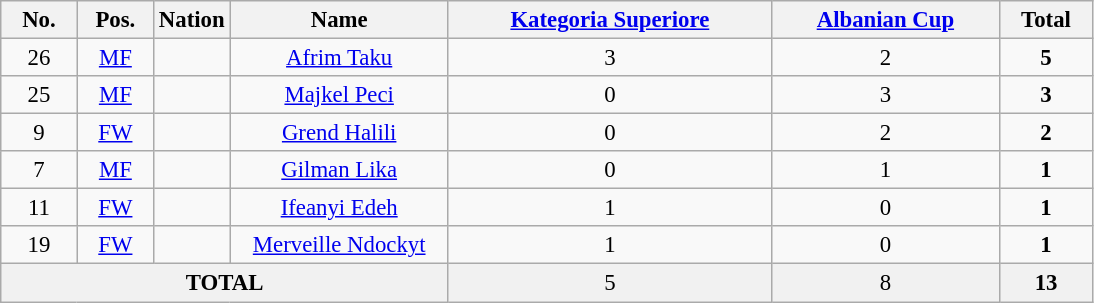<table class="wikitable sortable" style="font-size: 95%; text-align: center;">
<tr>
<th width="7%"><strong>No.</strong></th>
<th width="7%"><strong>Pos.</strong></th>
<th width="7%"><strong>Nation</strong></th>
<th width="20%"><strong>Name</strong></th>
<th><a href='#'>Kategoria Superiore</a></th>
<th><a href='#'>Albanian Cup</a></th>
<th>Total</th>
</tr>
<tr>
<td>26</td>
<td><a href='#'>MF</a></td>
<td></td>
<td><a href='#'>Afrim Taku</a></td>
<td>3 </td>
<td>2 </td>
<td><strong>5</strong> </td>
</tr>
<tr>
<td>25</td>
<td><a href='#'>MF</a></td>
<td></td>
<td><a href='#'>Majkel Peci</a></td>
<td>0 </td>
<td>3 </td>
<td><strong>3</strong> </td>
</tr>
<tr>
<td>9</td>
<td><a href='#'>FW</a></td>
<td></td>
<td><a href='#'>Grend Halili</a></td>
<td>0 </td>
<td>2 </td>
<td><strong>2</strong> </td>
</tr>
<tr>
<td>7</td>
<td><a href='#'>MF</a></td>
<td></td>
<td><a href='#'>Gilman Lika</a></td>
<td>0 </td>
<td>1 </td>
<td><strong>1</strong> </td>
</tr>
<tr>
<td>11</td>
<td><a href='#'>FW</a></td>
<td></td>
<td><a href='#'>Ifeanyi Edeh</a></td>
<td>1 </td>
<td>0 </td>
<td><strong>1</strong> </td>
</tr>
<tr>
<td>19</td>
<td><a href='#'>FW</a></td>
<td></td>
<td><a href='#'>Merveille Ndockyt</a></td>
<td>1 </td>
<td>0 </td>
<td><strong>1</strong> </td>
</tr>
<tr bgcolor="F1F1F1" >
<td colspan=4><strong>TOTAL</strong></td>
<td>5 </td>
<td>8 </td>
<td><strong>13</strong> </td>
</tr>
</table>
